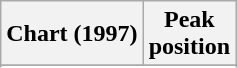<table class="wikitable sortable plainrowheaders" style="text-align:center">
<tr>
<th scope="col">Chart (1997)</th>
<th scope="col">Peak<br>position</th>
</tr>
<tr>
</tr>
<tr>
</tr>
<tr>
</tr>
</table>
